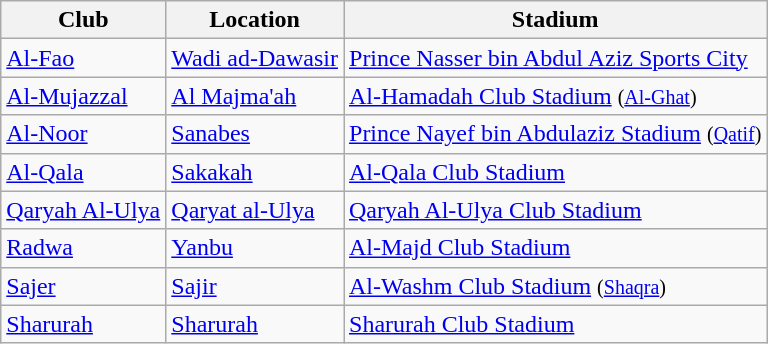<table class="wikitable sortable">
<tr>
<th>Club</th>
<th>Location</th>
<th>Stadium</th>
</tr>
<tr>
<td><a href='#'>Al-Fao</a></td>
<td><a href='#'>Wadi ad-Dawasir</a></td>
<td><a href='#'>Prince Nasser bin Abdul Aziz Sports City</a></td>
</tr>
<tr>
<td><a href='#'>Al-Mujazzal</a></td>
<td><a href='#'>Al Majma'ah</a></td>
<td><a href='#'>Al-Hamadah Club Stadium</a> <small>(<a href='#'>Al-Ghat</a>)</small></td>
</tr>
<tr>
<td><a href='#'>Al-Noor</a></td>
<td><a href='#'>Sanabes</a></td>
<td><a href='#'>Prince Nayef bin Abdulaziz Stadium</a> <small>(<a href='#'>Qatif</a>)</small></td>
</tr>
<tr>
<td><a href='#'>Al-Qala</a></td>
<td><a href='#'>Sakakah</a></td>
<td><a href='#'>Al-Qala Club Stadium</a></td>
</tr>
<tr>
<td><a href='#'>Qaryah Al-Ulya</a></td>
<td><a href='#'>Qaryat al-Ulya</a></td>
<td><a href='#'>Qaryah Al-Ulya Club Stadium</a></td>
</tr>
<tr>
<td><a href='#'>Radwa</a></td>
<td><a href='#'>Yanbu</a></td>
<td><a href='#'>Al-Majd Club Stadium</a></td>
</tr>
<tr>
<td><a href='#'>Sajer</a></td>
<td><a href='#'>Sajir</a></td>
<td><a href='#'>Al-Washm Club Stadium</a> <small>(<a href='#'>Shaqra</a>)</small></td>
</tr>
<tr>
<td><a href='#'>Sharurah</a></td>
<td><a href='#'>Sharurah</a></td>
<td><a href='#'>Sharurah Club Stadium</a></td>
</tr>
</table>
